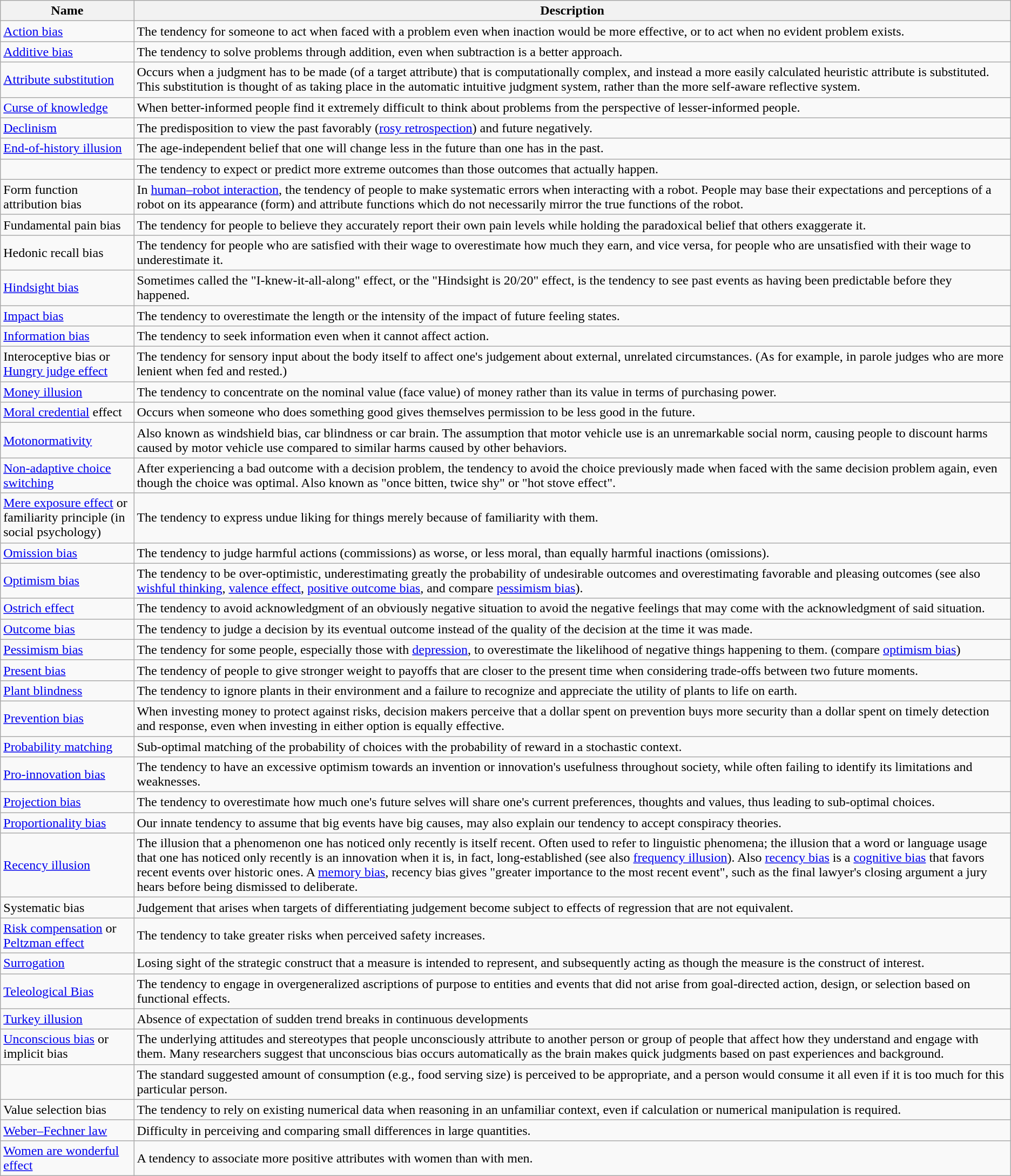<table class="wikitable sortable">
<tr>
<th scope="col">Name</th>
<th scope="col">Description</th>
</tr>
<tr>
<td><a href='#'>Action bias</a></td>
<td>The tendency for someone to act when faced with a problem even when inaction would be more effective, or to act when no evident problem exists.</td>
</tr>
<tr>
<td><a href='#'>Additive bias</a></td>
<td>The tendency to solve problems through addition, even when subtraction is a better approach.</td>
</tr>
<tr>
<td><a href='#'>Attribute substitution</a></td>
<td>Occurs when a judgment has to be made (of a target attribute) that is computationally complex, and instead a more easily calculated heuristic attribute is substituted. This substitution is thought of as taking place in the automatic intuitive judgment system, rather than the more self-aware reflective system.</td>
</tr>
<tr>
<td><a href='#'>Curse of knowledge</a></td>
<td>When better-informed people find it extremely difficult to think about problems from the perspective of lesser-informed people.</td>
</tr>
<tr>
<td><a href='#'>Declinism</a></td>
<td>The predisposition to view the past favorably (<a href='#'>rosy retrospection</a>) and future negatively.</td>
</tr>
<tr>
<td><a href='#'>End-of-history illusion</a></td>
<td>The age-independent belief that one will change less in the future than one has in the past.</td>
</tr>
<tr>
<td></td>
<td>The tendency to expect or predict more extreme outcomes than those outcomes that actually happen.</td>
</tr>
<tr>
<td>Form function attribution bias</td>
<td>In <a href='#'>human–robot interaction</a>, the tendency of people to make systematic errors when interacting with a robot. People may base their expectations and perceptions of a robot on its appearance (form) and attribute functions which do not necessarily mirror the true functions of the robot.</td>
</tr>
<tr>
<td>Fundamental pain bias</td>
<td>The tendency for people to believe they accurately report their own pain levels while holding the paradoxical belief that others exaggerate it.</td>
</tr>
<tr>
<td>Hedonic recall bias</td>
<td>The tendency for people who are satisfied with their wage to overestimate how much they earn, and vice versa, for people who are unsatisfied with their wage to underestimate it.</td>
</tr>
<tr>
<td><a href='#'>Hindsight bias</a></td>
<td>Sometimes called the "I-knew-it-all-along" effect, or the "Hindsight is 20/20" effect, is the tendency to see past events as having been predictable before they happened.</td>
</tr>
<tr>
<td><a href='#'>Impact bias</a></td>
<td>The tendency to overestimate the length or the intensity of the impact of future feeling states.</td>
</tr>
<tr>
<td><a href='#'>Information bias</a></td>
<td>The tendency to seek information even when it cannot affect action.</td>
</tr>
<tr>
<td>Interoceptive bias or <a href='#'>Hungry judge effect</a></td>
<td>The tendency for sensory input about the body itself to affect one's judgement about external, unrelated circumstances. (As for example, in parole judges who are more lenient when fed and rested.)</td>
</tr>
<tr>
<td><a href='#'>Money illusion</a></td>
<td>The tendency to concentrate on the nominal value (face value) of money rather than its value in terms of purchasing power.</td>
</tr>
<tr>
<td><a href='#'>Moral credential</a> effect</td>
<td>Occurs when someone who does something good gives themselves permission to be less good in the future.</td>
</tr>
<tr>
<td><a href='#'>Motonormativity</a></td>
<td>Also known as windshield bias, car blindness or car brain. The assumption that motor vehicle use is an unremarkable social norm, causing people to discount harms caused by motor vehicle use compared to similar harms caused by other behaviors.</td>
</tr>
<tr>
<td><a href='#'>Non-adaptive choice switching</a></td>
<td>After experiencing a bad outcome with a decision problem, the tendency to avoid the choice previously made when faced with the same decision problem again, even though the choice was optimal. Also known as "once bitten, twice shy" or "hot stove effect".</td>
</tr>
<tr>
<td><a href='#'>Mere exposure effect</a> or <br>familiarity principle (in social psychology)</td>
<td>The tendency to express undue liking for things merely because of familiarity with them.</td>
</tr>
<tr>
<td><a href='#'>Omission bias</a></td>
<td>The tendency to judge harmful actions (commissions) as worse, or less moral, than equally harmful inactions (omissions).</td>
</tr>
<tr>
<td><a href='#'>Optimism bias</a></td>
<td>The tendency to be over-optimistic, underestimating greatly the probability of undesirable outcomes and overestimating favorable and pleasing outcomes (see also <a href='#'>wishful thinking</a>, <a href='#'>valence effect</a>, <a href='#'>positive outcome bias</a>, and compare <a href='#'>pessimism bias</a>).</td>
</tr>
<tr>
<td><a href='#'>Ostrich effect</a></td>
<td>The tendency to avoid acknowledgment of an obviously negative situation to avoid the negative feelings that may come with the acknowledgment of said situation.</td>
</tr>
<tr>
<td><a href='#'>Outcome bias</a></td>
<td>The tendency to judge a decision by its eventual outcome instead of the quality of the decision at the time it was made.</td>
</tr>
<tr>
<td><a href='#'>Pessimism bias</a></td>
<td>The tendency for some people, especially those with <a href='#'>depression</a>, to overestimate the likelihood of negative things happening to them. (compare <a href='#'>optimism bias</a>)</td>
</tr>
<tr>
<td><a href='#'>Present bias</a></td>
<td>The tendency of people to give stronger weight to payoffs that are closer to the present time when considering trade-offs between two future moments.</td>
</tr>
<tr>
<td><a href='#'>Plant blindness</a></td>
<td>The tendency to ignore plants in their environment and a failure to recognize and appreciate the utility of plants to life on earth.</td>
</tr>
<tr>
<td><a href='#'>Prevention bias</a></td>
<td>When investing money to protect against risks, decision makers perceive that a dollar spent on prevention buys more security than a dollar spent on timely detection and response, even when investing in either option is equally effective.</td>
</tr>
<tr>
<td><a href='#'>Probability matching</a></td>
<td>Sub-optimal matching of the probability of choices with the probability of reward in a stochastic context.</td>
</tr>
<tr>
<td><a href='#'>Pro-innovation bias</a></td>
<td>The tendency to have an excessive optimism towards an invention or innovation's usefulness throughout society, while often failing to identify its limitations and weaknesses.</td>
</tr>
<tr>
<td><a href='#'>Projection bias</a></td>
<td>The tendency to overestimate how much one's future selves will share one's current preferences, thoughts and values, thus leading to sub-optimal choices.</td>
</tr>
<tr>
<td><a href='#'>Proportionality bias</a></td>
<td>Our innate tendency to assume that big events have big causes, may also explain our tendency to accept conspiracy theories.</td>
</tr>
<tr>
<td><a href='#'>Recency illusion</a></td>
<td>The illusion that a phenomenon one has noticed only recently is itself recent. Often used to refer to linguistic phenomena; the illusion that a word or language usage that one has noticed only recently is an innovation when it is, in fact, long-established (see also <a href='#'>frequency illusion</a>). Also <a href='#'>recency bias</a> is a <a href='#'>cognitive bias</a> that favors recent events over historic ones.  A <a href='#'>memory bias</a>, recency bias gives "greater importance to the most recent event", such as the final lawyer's closing argument a jury hears before being dismissed to deliberate.</td>
</tr>
<tr>
<td>Systematic bias</td>
<td>Judgement that arises when targets of differentiating judgement become subject to effects of regression that are not equivalent.</td>
</tr>
<tr>
<td><a href='#'>Risk compensation</a> or <a href='#'>Peltzman effect</a></td>
<td>The tendency to take greater risks when perceived safety increases.</td>
</tr>
<tr>
<td><a href='#'>Surrogation</a></td>
<td>Losing sight of the strategic construct that a measure is intended to represent, and subsequently acting as though the measure is the construct of interest.</td>
</tr>
<tr>
<td><a href='#'>Teleological Bias</a></td>
<td>The tendency to engage in overgeneralized ascriptions of purpose to entities and events that did not arise from goal-directed action, design, or selection based on functional effects.</td>
</tr>
<tr>
<td><a href='#'>Turkey illusion</a></td>
<td>Absence of expectation of sudden trend breaks in continuous developments</td>
</tr>
<tr>
<td><a href='#'>Unconscious bias</a> or implicit bias</td>
<td>The underlying attitudes and stereotypes that people unconsciously attribute to another person or group of people that affect how they understand and engage with them. Many researchers suggest that unconscious bias occurs automatically as the brain makes quick judgments based on past experiences and background.</td>
</tr>
<tr>
<td></td>
<td>The standard suggested amount of consumption (e.g., food serving size) is perceived to be appropriate, and a person would consume it all even if it is too much for this particular person.</td>
</tr>
<tr>
<td>Value selection bias</td>
<td>The tendency to rely on existing numerical data when reasoning in an unfamiliar context, even if calculation or numerical manipulation is required.</td>
</tr>
<tr>
<td><a href='#'>Weber–Fechner law</a></td>
<td>Difficulty in perceiving and comparing small differences in large quantities.</td>
</tr>
<tr>
<td><a href='#'>Women are wonderful effect</a></td>
<td>A tendency to associate more positive attributes with women than with men.</td>
</tr>
</table>
